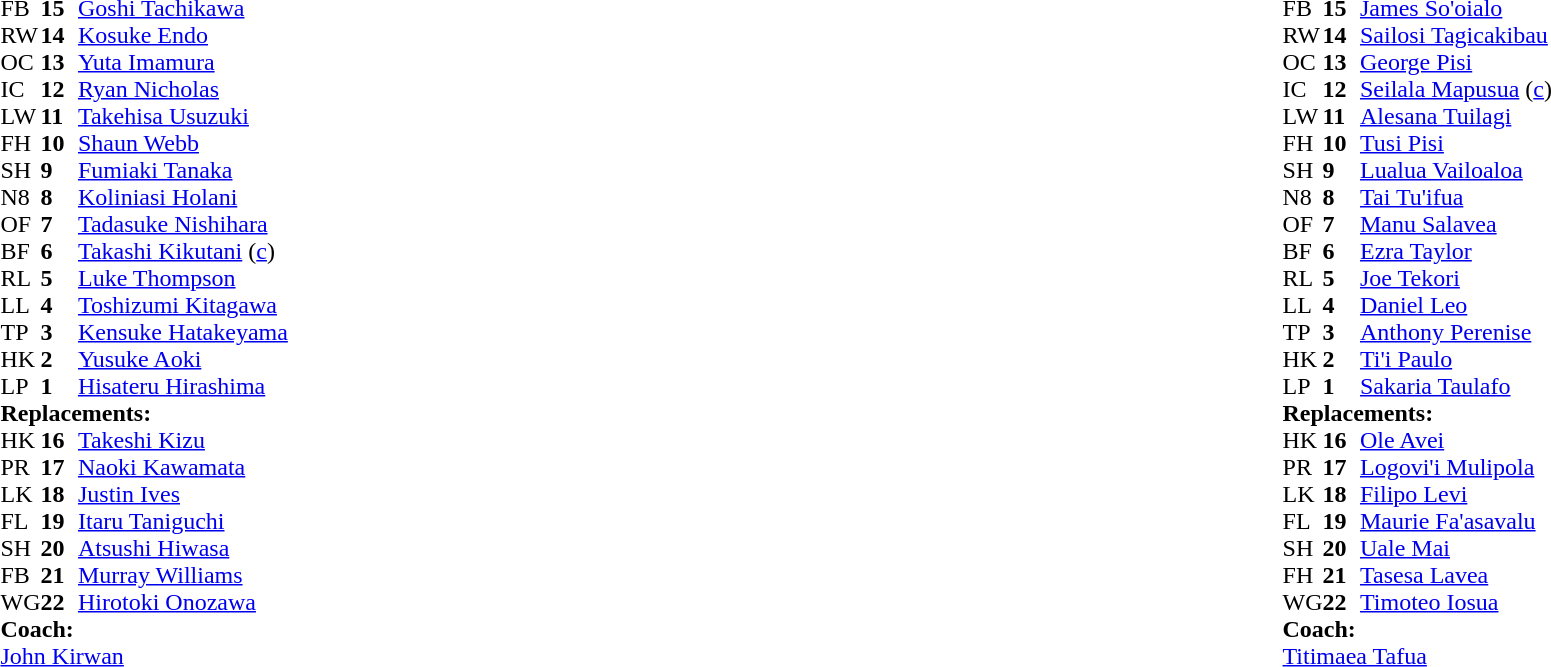<table width="100%">
<tr>
<td valign="top" width="50%"><br><table style="font-size: 100%" cellspacing="0" cellpadding="0">
<tr>
<th width="25"></th>
<th width="25"></th>
</tr>
<tr>
<td>FB</td>
<td><strong>15</strong></td>
<td><a href='#'>Goshi Tachikawa</a></td>
<td></td>
</tr>
<tr>
<td>RW</td>
<td><strong>14</strong></td>
<td><a href='#'>Kosuke Endo</a></td>
</tr>
<tr>
<td>OC</td>
<td><strong>13</strong></td>
<td><a href='#'>Yuta Imamura</a></td>
</tr>
<tr>
<td>IC</td>
<td><strong>12</strong></td>
<td><a href='#'>Ryan Nicholas</a></td>
</tr>
<tr>
<td>LW</td>
<td><strong>11</strong></td>
<td><a href='#'>Takehisa Usuzuki</a></td>
<td></td>
</tr>
<tr>
<td>FH</td>
<td><strong>10</strong></td>
<td><a href='#'>Shaun Webb</a></td>
</tr>
<tr>
<td>SH</td>
<td><strong>9</strong></td>
<td><a href='#'>Fumiaki Tanaka</a></td>
<td></td>
</tr>
<tr>
<td>N8</td>
<td><strong>8</strong></td>
<td><a href='#'>Koliniasi Holani</a></td>
</tr>
<tr>
<td>OF</td>
<td><strong>7</strong></td>
<td><a href='#'>Tadasuke Nishihara</a></td>
<td></td>
</tr>
<tr>
<td>BF</td>
<td><strong>6</strong></td>
<td><a href='#'>Takashi Kikutani</a> (<a href='#'>c</a>)</td>
</tr>
<tr>
<td>RL</td>
<td><strong>5</strong></td>
<td><a href='#'>Luke Thompson</a></td>
</tr>
<tr>
<td>LL</td>
<td><strong>4</strong></td>
<td><a href='#'>Toshizumi Kitagawa</a></td>
<td></td>
</tr>
<tr>
<td>TP</td>
<td><strong>3</strong></td>
<td><a href='#'>Kensuke Hatakeyama</a></td>
</tr>
<tr>
<td>HK</td>
<td><strong>2</strong></td>
<td><a href='#'>Yusuke Aoki</a></td>
<td></td>
</tr>
<tr>
<td>LP</td>
<td><strong>1</strong></td>
<td><a href='#'>Hisateru Hirashima</a></td>
</tr>
<tr>
<td colspan=3><strong>Replacements:</strong></td>
</tr>
<tr>
<td>HK</td>
<td><strong>16</strong></td>
<td><a href='#'>Takeshi Kizu</a></td>
<td></td>
</tr>
<tr>
<td>PR</td>
<td><strong>17</strong></td>
<td><a href='#'>Naoki Kawamata</a></td>
</tr>
<tr>
<td>LK</td>
<td><strong>18</strong></td>
<td><a href='#'>Justin Ives</a></td>
<td></td>
</tr>
<tr>
<td>FL</td>
<td><strong>19</strong></td>
<td><a href='#'>Itaru Taniguchi</a></td>
<td></td>
</tr>
<tr>
<td>SH</td>
<td><strong>20</strong></td>
<td><a href='#'>Atsushi Hiwasa</a></td>
<td></td>
</tr>
<tr>
<td>FB</td>
<td><strong>21</strong></td>
<td><a href='#'>Murray Williams</a></td>
<td></td>
</tr>
<tr>
<td>WG</td>
<td><strong>22</strong></td>
<td><a href='#'>Hirotoki Onozawa</a></td>
<td></td>
</tr>
<tr>
<td colspan=3><strong>Coach:</strong></td>
</tr>
<tr>
<td colspan="4"> <a href='#'>John Kirwan</a></td>
</tr>
</table>
</td>
<td valign="top" width="50%"><br><table style="font-size: 100%" cellspacing="0" cellpadding="0" align="center">
<tr>
<th width="25"></th>
<th width="25"></th>
</tr>
<tr>
<td>FB</td>
<td><strong>15</strong></td>
<td><a href='#'>James So'oialo</a></td>
</tr>
<tr>
<td>RW</td>
<td><strong>14</strong></td>
<td><a href='#'>Sailosi Tagicakibau</a></td>
</tr>
<tr>
<td>OC</td>
<td><strong>13</strong></td>
<td><a href='#'>George Pisi</a></td>
</tr>
<tr>
<td>IC</td>
<td><strong>12</strong></td>
<td><a href='#'>Seilala Mapusua</a> (<a href='#'>c</a>)</td>
</tr>
<tr>
<td>LW</td>
<td><strong>11</strong></td>
<td><a href='#'>Alesana Tuilagi</a></td>
<td></td>
</tr>
<tr>
<td>FH</td>
<td><strong>10</strong></td>
<td><a href='#'>Tusi Pisi</a></td>
<td></td>
</tr>
<tr>
<td>SH</td>
<td><strong>9</strong></td>
<td><a href='#'>Lualua Vailoaloa</a></td>
<td></td>
</tr>
<tr>
<td>N8</td>
<td><strong>8</strong></td>
<td><a href='#'>Tai Tu'ifua</a></td>
</tr>
<tr>
<td>OF</td>
<td><strong>7</strong></td>
<td><a href='#'>Manu Salavea</a></td>
<td></td>
</tr>
<tr>
<td>BF</td>
<td><strong>6</strong></td>
<td><a href='#'>Ezra Taylor</a></td>
</tr>
<tr>
<td>RL</td>
<td><strong>5</strong></td>
<td><a href='#'>Joe Tekori</a></td>
<td></td>
</tr>
<tr>
<td>LL</td>
<td><strong>4</strong></td>
<td><a href='#'>Daniel Leo</a></td>
</tr>
<tr>
<td>TP</td>
<td><strong>3</strong></td>
<td><a href='#'>Anthony Perenise</a></td>
</tr>
<tr>
<td>HK</td>
<td><strong>2</strong></td>
<td><a href='#'>Ti'i Paulo</a></td>
<td></td>
</tr>
<tr>
<td>LP</td>
<td><strong>1</strong></td>
<td><a href='#'>Sakaria Taulafo</a></td>
<td></td>
</tr>
<tr>
<td colspan=3><strong>Replacements:</strong></td>
</tr>
<tr>
<td>HK</td>
<td><strong>16</strong></td>
<td><a href='#'>Ole Avei</a></td>
<td></td>
</tr>
<tr>
<td>PR</td>
<td><strong>17</strong></td>
<td><a href='#'>Logovi'i Mulipola</a></td>
<td></td>
</tr>
<tr>
<td>LK</td>
<td><strong>18</strong></td>
<td><a href='#'>Filipo Levi</a></td>
<td></td>
</tr>
<tr>
<td>FL</td>
<td><strong>19</strong></td>
<td><a href='#'>Maurie Fa'asavalu</a></td>
<td></td>
</tr>
<tr>
<td>SH</td>
<td><strong>20</strong></td>
<td><a href='#'>Uale Mai</a></td>
<td></td>
</tr>
<tr>
<td>FH</td>
<td><strong>21</strong></td>
<td><a href='#'>Tasesa Lavea</a></td>
<td></td>
</tr>
<tr>
<td>WG</td>
<td><strong>22</strong></td>
<td><a href='#'>Timoteo Iosua</a></td>
<td></td>
</tr>
<tr>
<td colspan=3><strong>Coach:</strong></td>
</tr>
<tr>
<td colspan="4"> <a href='#'>Titimaea Tafua</a></td>
</tr>
</table>
</td>
</tr>
</table>
